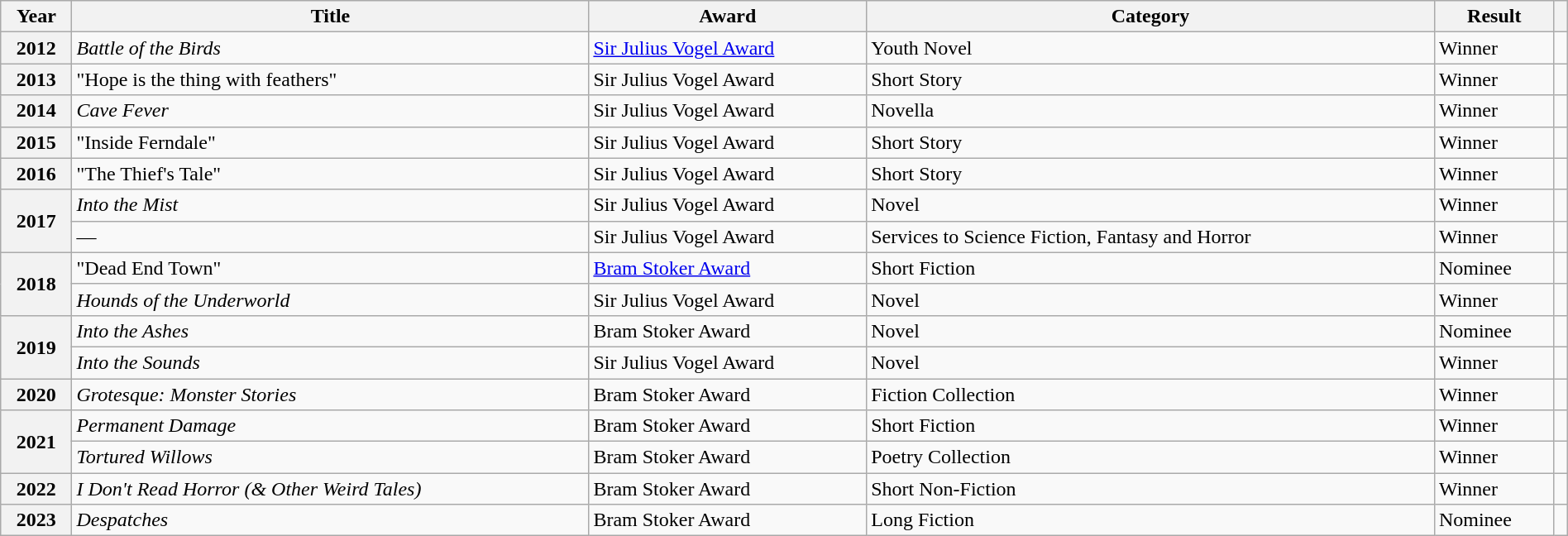<table class="wikitable sortable" style="width:100%">
<tr>
<th>Year</th>
<th>Title</th>
<th>Award</th>
<th>Category</th>
<th>Result</th>
<th></th>
</tr>
<tr>
<th>2012</th>
<td><em>Battle of the Birds</em></td>
<td><a href='#'>Sir Julius Vogel Award</a></td>
<td>Youth Novel</td>
<td>Winner</td>
<td></td>
</tr>
<tr>
<th>2013</th>
<td>"Hope is the thing with feathers"</td>
<td>Sir Julius Vogel Award</td>
<td>Short Story</td>
<td>Winner</td>
<td></td>
</tr>
<tr>
<th>2014</th>
<td><em>Cave Fever</em></td>
<td>Sir Julius Vogel Award</td>
<td>Novella</td>
<td>Winner</td>
<td></td>
</tr>
<tr>
<th>2015</th>
<td>"Inside Ferndale"</td>
<td>Sir Julius Vogel Award</td>
<td>Short Story</td>
<td>Winner</td>
<td></td>
</tr>
<tr>
<th>2016</th>
<td>"The Thief's Tale"</td>
<td>Sir Julius Vogel Award</td>
<td>Short Story</td>
<td>Winner</td>
<td></td>
</tr>
<tr>
<th rowspan="2">2017</th>
<td><em>Into the Mist</em></td>
<td>Sir Julius Vogel Award</td>
<td>Novel</td>
<td>Winner</td>
<td></td>
</tr>
<tr>
<td>—</td>
<td>Sir Julius Vogel Award</td>
<td>Services to Science Fiction, Fantasy and Horror</td>
<td>Winner</td>
<td></td>
</tr>
<tr>
<th rowspan="2">2018</th>
<td>"Dead End Town"</td>
<td><a href='#'>Bram Stoker Award</a></td>
<td>Short Fiction</td>
<td>Nominee</td>
<td></td>
</tr>
<tr>
<td><em>Hounds of the Underworld</em></td>
<td>Sir Julius Vogel Award</td>
<td>Novel</td>
<td>Winner</td>
<td></td>
</tr>
<tr>
<th rowspan="2">2019</th>
<td><em>Into the Ashes</em></td>
<td>Bram Stoker Award</td>
<td>Novel</td>
<td>Nominee</td>
<td></td>
</tr>
<tr>
<td><em>Into the Sounds</em></td>
<td>Sir Julius Vogel Award</td>
<td>Novel</td>
<td>Winner</td>
<td></td>
</tr>
<tr>
<th>2020</th>
<td><em>Grotesque: Monster Stories</em></td>
<td>Bram Stoker Award</td>
<td>Fiction Collection</td>
<td>Winner</td>
<td></td>
</tr>
<tr>
<th rowspan="2">2021</th>
<td><em>Permanent Damage</em></td>
<td>Bram Stoker Award</td>
<td>Short Fiction</td>
<td>Winner</td>
<td></td>
</tr>
<tr>
<td><em>Tortured Willows</em></td>
<td>Bram Stoker Award</td>
<td>Poetry Collection</td>
<td>Winner</td>
<td></td>
</tr>
<tr>
<th>2022</th>
<td><em>I Don't Read Horror (& Other Weird Tales)</em></td>
<td>Bram Stoker Award</td>
<td>Short Non-Fiction</td>
<td>Winner</td>
<td></td>
</tr>
<tr>
<th>2023</th>
<td><em>Despatches</em></td>
<td>Bram Stoker Award</td>
<td>Long Fiction</td>
<td>Nominee</td>
<td></td>
</tr>
</table>
